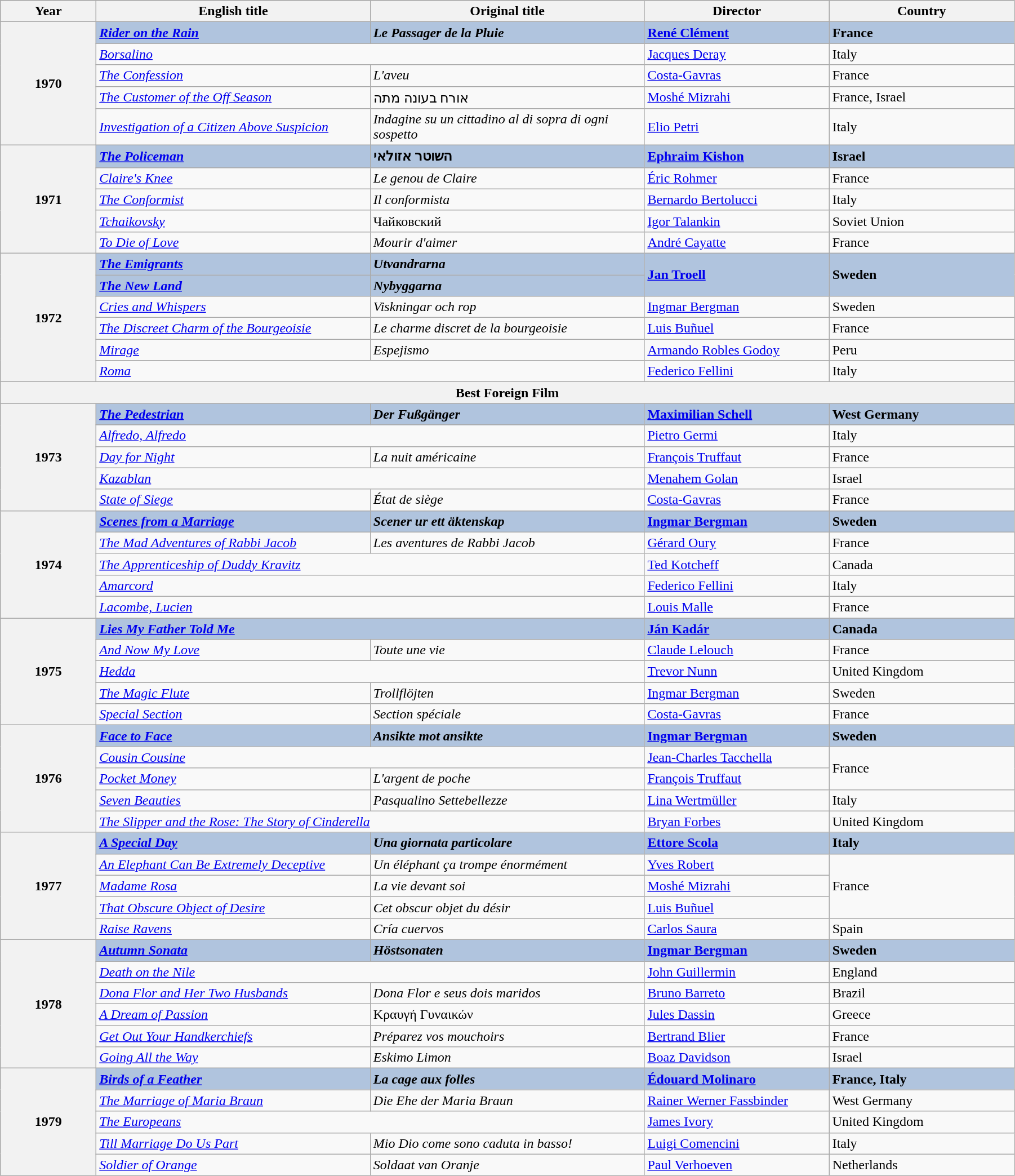<table class="wikitable sortable" width="95%" cellpadding="5">
<tr bgcolor="#CCCCCC">
<th width="100">Year</th>
<th width="300">English title</th>
<th width="300">Original title</th>
<th width="200">Director</th>
<th width="200">Country</th>
</tr>
<tr>
<th rowspan="5" style="text-align:center;">1970</th>
<td style="background:#B0C4DE;"><strong><em><a href='#'>Rider on the Rain</a></em></strong></td>
<td style="background:#B0C4DE;"><strong><em>Le Passager de la Pluie</em></strong></td>
<td style="background:#B0C4DE;"><strong><a href='#'>René Clément</a></strong></td>
<td style="background:#B0C4DE;"><strong>France</strong></td>
</tr>
<tr>
<td colspan="2"><em><a href='#'>Borsalino</a></em></td>
<td><a href='#'>Jacques Deray</a></td>
<td>Italy</td>
</tr>
<tr>
<td><em><a href='#'>The Confession</a></em></td>
<td><em>L'aveu</em></td>
<td><a href='#'>Costa-Gavras</a></td>
<td>France</td>
</tr>
<tr>
<td><em><a href='#'>The Customer of the Off Season</a></em></td>
<td>אורח בעונה מתה</td>
<td><a href='#'>Moshé Mizrahi</a></td>
<td>France, Israel</td>
</tr>
<tr>
<td><em><a href='#'>Investigation of a Citizen Above Suspicion</a></em></td>
<td><em>Indagine su un cittadino al di sopra di ogni sospetto</em></td>
<td><a href='#'>Elio Petri</a></td>
<td>Italy</td>
</tr>
<tr>
<th rowspan="5" style="text-align:center;">1971</th>
<td style="background:#B0C4DE;"><strong><em><a href='#'>The Policeman</a></em></strong></td>
<td style="background:#B0C4DE;"><strong>השוטר אזולאי</strong></td>
<td style="background:#B0C4DE;"><strong><a href='#'>Ephraim Kishon</a></strong></td>
<td style="background:#B0C4DE;"><strong>Israel</strong></td>
</tr>
<tr>
<td><em><a href='#'>Claire's Knee</a></em></td>
<td><em>Le genou de Claire</em></td>
<td><a href='#'>Éric Rohmer</a></td>
<td>France</td>
</tr>
<tr>
<td><em><a href='#'>The Conformist</a></em></td>
<td><em>Il conformista</em></td>
<td><a href='#'>Bernardo Bertolucci</a></td>
<td>Italy</td>
</tr>
<tr>
<td><em><a href='#'>Tchaikovsky</a></em></td>
<td>Чайковский</td>
<td><a href='#'>Igor Talankin</a></td>
<td>Soviet Union</td>
</tr>
<tr>
<td><em><a href='#'>To Die of Love</a></em></td>
<td><em>Mourir d'aimer</em></td>
<td><a href='#'>André Cayatte</a></td>
<td>France</td>
</tr>
<tr>
<th rowspan="6" style="text-align:center;">1972</th>
<td style="background:#B0C4DE;"><strong><em><a href='#'>The Emigrants</a></em></strong></td>
<td style="background:#B0C4DE;"><strong><em>Utvandrarna</em></strong></td>
<td rowspan="2" style="background:#B0C4DE;"><strong><a href='#'>Jan Troell</a></strong></td>
<td rowspan="2" style="background:#B0C4DE;"><strong>Sweden</strong></td>
</tr>
<tr>
<td style="background:#B0C4DE;"><strong><em><a href='#'>The New Land</a></em></strong></td>
<td style="background:#B0C4DE;"><strong><em>Nybyggarna</em></strong></td>
</tr>
<tr>
<td><em><a href='#'>Cries and Whispers</a></em></td>
<td><em>Viskningar och rop</em></td>
<td><a href='#'>Ingmar Bergman</a></td>
<td>Sweden</td>
</tr>
<tr>
<td><em><a href='#'>The Discreet Charm of the Bourgeoisie</a></em></td>
<td><em>Le charme discret de la bourgeoisie</em></td>
<td><a href='#'>Luis Buñuel</a></td>
<td>France</td>
</tr>
<tr>
<td><em><a href='#'>Mirage</a></em></td>
<td><em>Espejismo</em></td>
<td><a href='#'>Armando Robles Godoy</a></td>
<td>Peru</td>
</tr>
<tr>
<td colspan="2"><em><a href='#'>Roma</a></em></td>
<td><a href='#'>Federico Fellini</a></td>
<td>Italy</td>
</tr>
<tr>
<th colspan="5" style="text-align:center;" bgcolor="#98FF98">Best Foreign Film</th>
</tr>
<tr>
<th rowspan="5" style="text-align:center;">1973</th>
<td style="background:#B0C4DE;"><strong><em><a href='#'>The Pedestrian</a></em></strong></td>
<td style="background:#B0C4DE;"><strong><em>Der Fußgänger</em></strong></td>
<td style="background:#B0C4DE;"><strong><a href='#'>Maximilian Schell</a></strong></td>
<td style="background:#B0C4DE;"><strong>West Germany</strong></td>
</tr>
<tr>
<td colspan="2"><em><a href='#'>Alfredo, Alfredo</a></em></td>
<td><a href='#'>Pietro Germi</a></td>
<td>Italy</td>
</tr>
<tr>
<td><em><a href='#'>Day for Night</a></em></td>
<td><em>La nuit américaine</em></td>
<td><a href='#'>François Truffaut</a></td>
<td>France</td>
</tr>
<tr>
<td colspan="2"><em><a href='#'>Kazablan</a></em></td>
<td><a href='#'>Menahem Golan</a></td>
<td>Israel</td>
</tr>
<tr>
<td><em><a href='#'>State of Siege</a></em></td>
<td><em>État de siège</em></td>
<td><a href='#'>Costa-Gavras</a></td>
<td>France</td>
</tr>
<tr>
<th rowspan="5" style="text-align:center;">1974</th>
<td style="background:#B0C4DE;"><strong><em><a href='#'>Scenes from a Marriage</a></em></strong></td>
<td style="background:#B0C4DE;"><strong><em>Scener ur ett äktenskap</em></strong></td>
<td style="background:#B0C4DE;"><strong><a href='#'>Ingmar Bergman</a></strong></td>
<td style="background:#B0C4DE;"><strong>Sweden</strong></td>
</tr>
<tr>
<td><em><a href='#'>The Mad Adventures of Rabbi Jacob</a></em></td>
<td><em>Les aventures de Rabbi Jacob</em></td>
<td><a href='#'>Gérard Oury</a></td>
<td>France</td>
</tr>
<tr>
<td colspan="2"><em><a href='#'>The Apprenticeship of Duddy Kravitz</a></em></td>
<td><a href='#'>Ted Kotcheff</a></td>
<td>Canada</td>
</tr>
<tr>
<td colspan="2"><em><a href='#'>Amarcord</a></em></td>
<td><a href='#'>Federico Fellini</a></td>
<td>Italy</td>
</tr>
<tr>
<td colspan="2"><em><a href='#'>Lacombe, Lucien</a></em></td>
<td><a href='#'>Louis Malle</a></td>
<td>France</td>
</tr>
<tr>
<th rowspan="5" style="text-align:center;">1975</th>
<td colspan="2" style="background:#B0C4DE;"><strong><em><a href='#'>Lies My Father Told Me</a></em></strong></td>
<td style="background:#B0C4DE;"><strong><a href='#'>Ján Kadár</a></strong></td>
<td style="background:#B0C4DE;"><strong>Canada</strong></td>
</tr>
<tr>
<td><em><a href='#'>And Now My Love</a></em></td>
<td><em>Toute une vie</em></td>
<td><a href='#'>Claude Lelouch</a></td>
<td>France</td>
</tr>
<tr>
<td colspan="2"><em><a href='#'>Hedda</a></em></td>
<td><a href='#'>Trevor Nunn</a></td>
<td>United Kingdom</td>
</tr>
<tr>
<td><em><a href='#'>The Magic Flute</a></em></td>
<td><em>Trollflöjten</em></td>
<td><a href='#'>Ingmar Bergman</a></td>
<td>Sweden</td>
</tr>
<tr>
<td><em><a href='#'>Special Section</a></em></td>
<td><em>Section spéciale</em></td>
<td><a href='#'>Costa-Gavras</a></td>
<td>France</td>
</tr>
<tr>
<th rowspan="5" style="text-align:center;">1976</th>
<td style="background:#B0C4DE;"><strong><em><a href='#'>Face to Face</a></em></strong></td>
<td style="background:#B0C4DE;"><strong><em>Ansikte mot ansikte</em></strong></td>
<td style="background:#B0C4DE;"><strong><a href='#'>Ingmar Bergman</a></strong></td>
<td style="background:#B0C4DE;"><strong>Sweden</strong></td>
</tr>
<tr>
<td colspan="2"><em><a href='#'>Cousin Cousine</a></em></td>
<td><a href='#'>Jean-Charles Tacchella</a></td>
<td rowspan="2">France</td>
</tr>
<tr>
<td><em><a href='#'>Pocket Money</a></em></td>
<td><em>L'argent de poche</em></td>
<td><a href='#'>François Truffaut</a></td>
</tr>
<tr>
<td><em><a href='#'>Seven Beauties</a></em></td>
<td><em>Pasqualino Settebellezze</em></td>
<td><a href='#'>Lina Wertmüller</a></td>
<td>Italy</td>
</tr>
<tr>
<td colspan="2"><em><a href='#'>The Slipper and the Rose: The Story of Cinderella</a></em></td>
<td><a href='#'>Bryan Forbes</a></td>
<td>United Kingdom</td>
</tr>
<tr>
<th rowspan="5" style="text-align:center;">1977</th>
<td style="background:#B0C4DE;"><strong><em><a href='#'>A Special Day</a></em></strong></td>
<td style="background:#B0C4DE;"><strong><em>Una giornata particolare</em></strong></td>
<td style="background:#B0C4DE;"><strong><a href='#'>Ettore Scola</a></strong></td>
<td style="background:#B0C4DE;"><strong>Italy</strong></td>
</tr>
<tr>
<td><em><a href='#'>An Elephant Can Be Extremely Deceptive</a></em></td>
<td><em>Un éléphant ça trompe énormément</em></td>
<td><a href='#'>Yves Robert</a></td>
<td rowspan="3">France</td>
</tr>
<tr>
<td><em><a href='#'>Madame Rosa</a></em></td>
<td><em>La vie devant soi</em></td>
<td><a href='#'>Moshé Mizrahi</a></td>
</tr>
<tr>
<td><em><a href='#'>That Obscure Object of Desire</a></em></td>
<td><em>Cet obscur objet du désir</em></td>
<td><a href='#'>Luis Buñuel</a></td>
</tr>
<tr>
<td><em><a href='#'>Raise Ravens</a></em></td>
<td><em>Cría cuervos</em></td>
<td><a href='#'>Carlos Saura</a></td>
<td>Spain</td>
</tr>
<tr>
<th rowspan="6" style="text-align:center;">1978</th>
<td style="background:#B0C4DE;"><strong><em><a href='#'>Autumn Sonata</a></em></strong></td>
<td style="background:#B0C4DE;"><strong><em>Höstsonaten</em></strong></td>
<td style="background:#B0C4DE;"><strong><a href='#'>Ingmar Bergman</a></strong></td>
<td style="background:#B0C4DE;"><strong>Sweden</strong></td>
</tr>
<tr>
<td colspan="2"><em><a href='#'>Death on the Nile</a></em></td>
<td><a href='#'>John Guillermin</a></td>
<td>England</td>
</tr>
<tr>
<td><em><a href='#'>Dona Flor and Her Two Husbands</a></em></td>
<td><em>Dona Flor e seus dois maridos</em></td>
<td><a href='#'>Bruno Barreto</a></td>
<td>Brazil</td>
</tr>
<tr>
<td><em><a href='#'>A Dream of Passion</a></em></td>
<td>Κραυγή Γυναικών</td>
<td><a href='#'>Jules Dassin</a></td>
<td>Greece</td>
</tr>
<tr>
<td><em><a href='#'>Get Out Your Handkerchiefs</a></em></td>
<td><em>Préparez vos mouchoirs</em></td>
<td><a href='#'>Bertrand Blier</a></td>
<td>France</td>
</tr>
<tr>
<td><em><a href='#'>Going All the Way</a></em></td>
<td><em>Eskimo Limon</em></td>
<td><a href='#'>Boaz Davidson</a></td>
<td>Israel</td>
</tr>
<tr>
<th rowspan="5" style="text-align:center;">1979</th>
<td style="background:#B0C4DE;"><strong><em><a href='#'>Birds of a Feather</a></em></strong></td>
<td style="background:#B0C4DE;"><strong><em>La cage aux folles</em></strong></td>
<td style="background:#B0C4DE;"><strong><a href='#'>Édouard Molinaro</a></strong></td>
<td style="background:#B0C4DE;"><strong>France, Italy </strong></td>
</tr>
<tr>
<td><em><a href='#'>The Marriage of Maria Braun</a></em></td>
<td><em>Die Ehe der Maria Braun</em></td>
<td><a href='#'>Rainer Werner Fassbinder</a></td>
<td>West Germany</td>
</tr>
<tr>
<td colspan="2"><em><a href='#'>The Europeans</a></em></td>
<td><a href='#'>James Ivory</a></td>
<td>United Kingdom</td>
</tr>
<tr>
<td><em><a href='#'>Till Marriage Do Us Part</a></em></td>
<td><em>Mio Dio come sono caduta in basso!</em></td>
<td><a href='#'>Luigi Comencini</a></td>
<td>Italy</td>
</tr>
<tr>
<td><em><a href='#'>Soldier of Orange</a></em></td>
<td><em>Soldaat van Oranje</em></td>
<td><a href='#'>Paul Verhoeven</a></td>
<td>Netherlands</td>
</tr>
</table>
